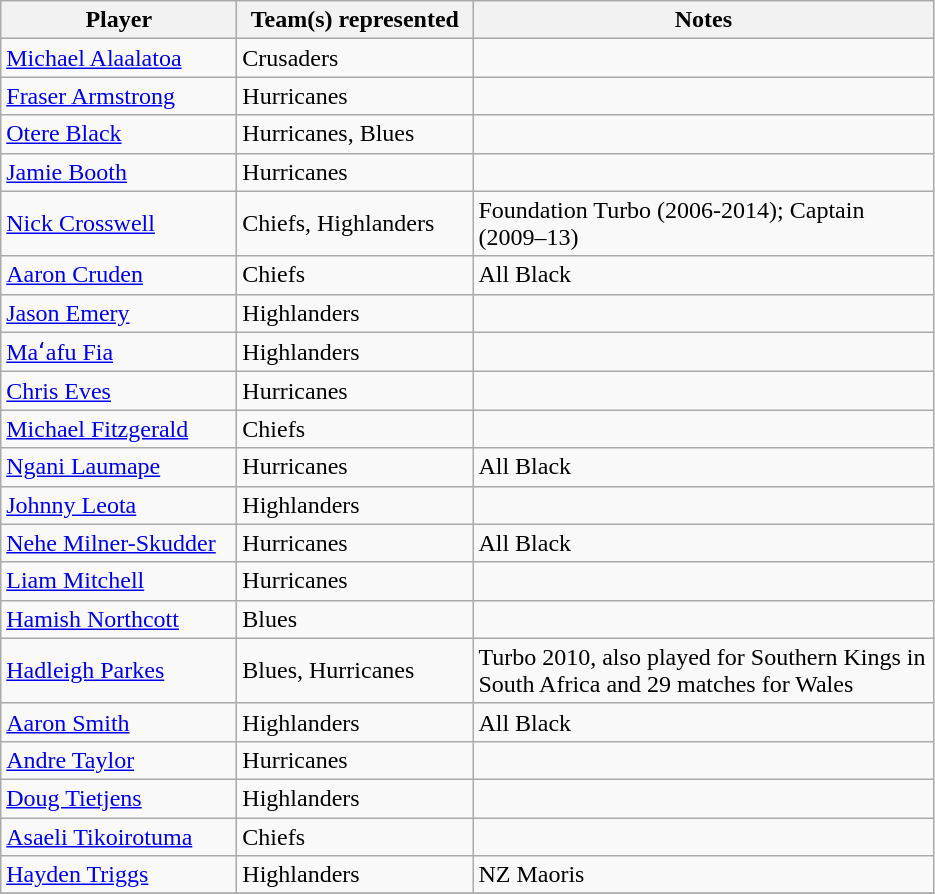<table class="wikitable sortable">
<tr>
<th width="150px">Player</th>
<th width="150px">Team(s) represented</th>
<th width="300px">Notes</th>
</tr>
<tr>
<td><a href='#'>Michael Alaalatoa</a></td>
<td>Crusaders</td>
<td></td>
</tr>
<tr>
<td><a href='#'>Fraser Armstrong</a></td>
<td>Hurricanes</td>
<td></td>
</tr>
<tr>
<td><a href='#'>Otere Black</a></td>
<td>Hurricanes, Blues</td>
<td></td>
</tr>
<tr>
<td><a href='#'>Jamie Booth</a></td>
<td>Hurricanes</td>
<td></td>
</tr>
<tr>
<td><a href='#'>Nick Crosswell</a></td>
<td>Chiefs, Highlanders</td>
<td>Foundation Turbo (2006-2014); Captain (2009–13)</td>
</tr>
<tr>
<td><a href='#'>Aaron Cruden</a></td>
<td>Chiefs</td>
<td>All Black</td>
</tr>
<tr>
<td><a href='#'>Jason Emery</a></td>
<td>Highlanders</td>
<td></td>
</tr>
<tr>
<td><a href='#'>Maʻafu Fia</a></td>
<td>Highlanders</td>
<td></td>
</tr>
<tr>
<td><a href='#'>Chris Eves</a></td>
<td>Hurricanes</td>
<td></td>
</tr>
<tr>
<td><a href='#'>Michael Fitzgerald</a></td>
<td>Chiefs</td>
<td></td>
</tr>
<tr>
<td><a href='#'>Ngani Laumape</a></td>
<td>Hurricanes</td>
<td>All Black</td>
</tr>
<tr>
<td><a href='#'>Johnny Leota</a></td>
<td>Highlanders</td>
<td></td>
</tr>
<tr>
<td><a href='#'>Nehe Milner-Skudder</a></td>
<td>Hurricanes</td>
<td>All Black</td>
</tr>
<tr>
<td><a href='#'>Liam Mitchell</a></td>
<td>Hurricanes</td>
<td></td>
</tr>
<tr>
<td><a href='#'>Hamish Northcott</a></td>
<td>Blues</td>
<td></td>
</tr>
<tr>
<td><a href='#'>Hadleigh Parkes</a></td>
<td>Blues, Hurricanes</td>
<td>Turbo 2010, also played for Southern Kings in South Africa and 29 matches for Wales</td>
</tr>
<tr>
<td><a href='#'>Aaron Smith</a></td>
<td>Highlanders</td>
<td>All Black</td>
</tr>
<tr>
<td><a href='#'>Andre Taylor</a></td>
<td>Hurricanes</td>
<td></td>
</tr>
<tr>
<td><a href='#'>Doug Tietjens</a></td>
<td>Highlanders</td>
<td></td>
</tr>
<tr>
<td><a href='#'>Asaeli Tikoirotuma</a></td>
<td>Chiefs</td>
<td></td>
</tr>
<tr>
<td><a href='#'>Hayden Triggs</a></td>
<td>Highlanders</td>
<td>NZ Maoris</td>
</tr>
<tr>
</tr>
</table>
